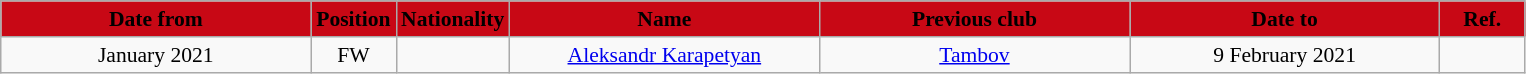<table class="wikitable"  style="text-align:center; font-size:90%; ">
<tr>
<th style="background:#C80815; color:black; width:200px;">Date from</th>
<th style="background:#C80815; color:black; width:50px;">Position</th>
<th style="background:#C80815; color:black; width:50px;">Nationality</th>
<th style="background:#C80815; color:black; width:200px;">Name</th>
<th style="background:#C80815; color:black; width:200px;">Previous club</th>
<th style="background:#C80815; color:black; width:200px;">Date to</th>
<th style="background:#C80815; color:black; width:50px;">Ref.</th>
</tr>
<tr>
<td>January 2021</td>
<td>FW</td>
<td></td>
<td><a href='#'>Aleksandr Karapetyan</a></td>
<td><a href='#'>Tambov</a></td>
<td>9 February 2021</td>
<td></td>
</tr>
</table>
